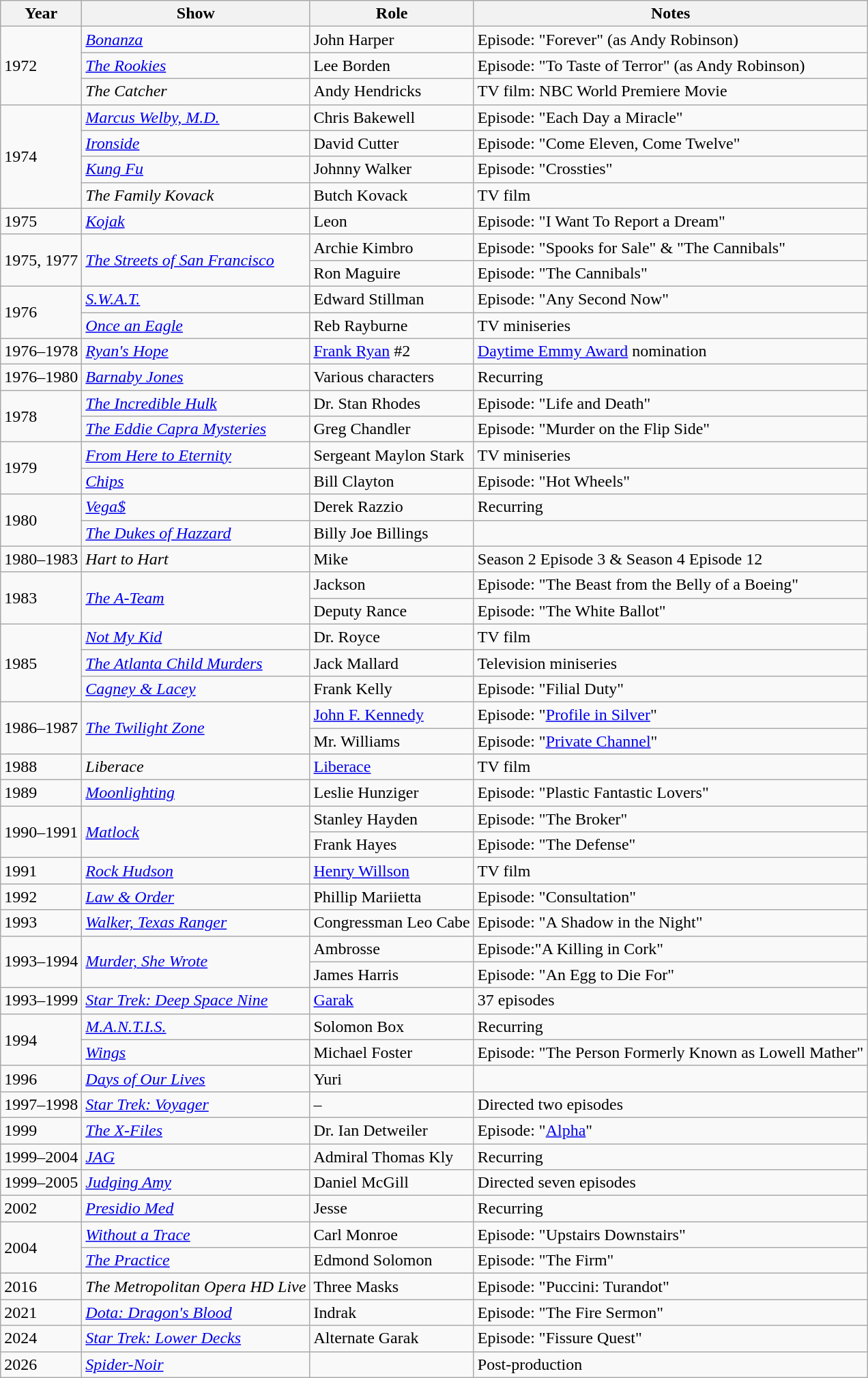<table class="wikitable">
<tr>
<th>Year</th>
<th>Show</th>
<th>Role</th>
<th>Notes</th>
</tr>
<tr>
<td rowspan="3">1972</td>
<td><em><a href='#'>Bonanza</a></em></td>
<td>John Harper</td>
<td>Episode: "Forever" (as Andy Robinson)</td>
</tr>
<tr>
<td><em><a href='#'>The Rookies</a></em></td>
<td>Lee Borden</td>
<td>Episode: "To Taste of Terror" (as Andy Robinson)</td>
</tr>
<tr>
<td><em>The Catcher</em></td>
<td>Andy Hendricks</td>
<td>TV film: NBC World Premiere Movie</td>
</tr>
<tr>
<td rowspan="4">1974</td>
<td><em><a href='#'>Marcus Welby, M.D.</a></em></td>
<td>Chris Bakewell</td>
<td>Episode: "Each Day a Miracle"</td>
</tr>
<tr>
<td><em><a href='#'>Ironside</a></em></td>
<td>David Cutter</td>
<td>Episode: "Come Eleven, Come Twelve"</td>
</tr>
<tr>
<td><em><a href='#'>Kung Fu</a></em></td>
<td>Johnny Walker</td>
<td>Episode: "Crossties"</td>
</tr>
<tr>
<td><em>The Family Kovack</em></td>
<td>Butch Kovack</td>
<td>TV film</td>
</tr>
<tr>
<td>1975</td>
<td><em><a href='#'>Kojak</a></em></td>
<td>Leon</td>
<td>Episode: "I Want To Report a Dream"</td>
</tr>
<tr>
<td rowspan="2">1975, 1977</td>
<td rowspan="2"><em><a href='#'>The Streets of San Francisco</a></em></td>
<td>Archie Kimbro</td>
<td>Episode: "Spooks for Sale" & "The Cannibals"</td>
</tr>
<tr>
<td>Ron Maguire</td>
<td>Episode: "The Cannibals"</td>
</tr>
<tr>
<td rowspan="2">1976</td>
<td><em><a href='#'>S.W.A.T.</a></em></td>
<td>Edward Stillman</td>
<td>Episode: "Any Second Now"</td>
</tr>
<tr>
<td><em><a href='#'>Once an Eagle</a></em></td>
<td>Reb Rayburne</td>
<td>TV miniseries</td>
</tr>
<tr>
<td>1976–1978</td>
<td><em><a href='#'>Ryan's Hope</a></em></td>
<td><a href='#'>Frank Ryan</a> #2</td>
<td><a href='#'>Daytime Emmy Award</a> nomination</td>
</tr>
<tr>
<td>1976–1980</td>
<td><em><a href='#'>Barnaby Jones</a></em></td>
<td>Various characters</td>
<td>Recurring</td>
</tr>
<tr>
<td rowspan="2">1978</td>
<td><em><a href='#'>The Incredible Hulk</a></em></td>
<td>Dr. Stan Rhodes</td>
<td>Episode: "Life and Death"</td>
</tr>
<tr>
<td><em><a href='#'>The Eddie Capra Mysteries</a></em></td>
<td>Greg Chandler</td>
<td>Episode: "Murder on the Flip Side"</td>
</tr>
<tr>
<td rowspan="2">1979</td>
<td><em><a href='#'>From Here to Eternity</a></em></td>
<td>Sergeant Maylon Stark</td>
<td>TV miniseries</td>
</tr>
<tr>
<td><em><a href='#'>Chips</a></em></td>
<td>Bill Clayton</td>
<td>Episode: "Hot Wheels"</td>
</tr>
<tr>
<td rowspan="2">1980</td>
<td><em><a href='#'>Vega$</a></em></td>
<td>Derek Razzio</td>
<td>Recurring</td>
</tr>
<tr>
<td><em><a href='#'>The Dukes of Hazzard</a></em></td>
<td>Billy Joe Billings</td>
<td></td>
</tr>
<tr>
<td>1980–1983</td>
<td><em>Hart to Hart</em></td>
<td>Mike</td>
<td>Season 2 Episode 3 & Season 4 Episode 12</td>
</tr>
<tr>
<td rowspan="2">1983</td>
<td rowspan="2"><em><a href='#'>The A-Team</a></em></td>
<td>Jackson</td>
<td>Episode: "The Beast from the Belly of a Boeing"</td>
</tr>
<tr>
<td>Deputy Rance</td>
<td>Episode: "The White Ballot"</td>
</tr>
<tr>
<td rowspan="3">1985</td>
<td><em><a href='#'>Not My Kid</a></em></td>
<td>Dr. Royce</td>
<td>TV film</td>
</tr>
<tr>
<td><em><a href='#'>The Atlanta Child Murders</a></em></td>
<td>Jack Mallard</td>
<td>Television miniseries</td>
</tr>
<tr>
<td><em><a href='#'>Cagney & Lacey</a></em></td>
<td>Frank Kelly</td>
<td>Episode: "Filial Duty"</td>
</tr>
<tr>
<td rowspan="2">1986–1987</td>
<td rowspan="2"><em><a href='#'>The Twilight Zone</a></em></td>
<td><a href='#'>John F. Kennedy</a></td>
<td>Episode: "<a href='#'>Profile in Silver</a>"</td>
</tr>
<tr>
<td>Mr. Williams</td>
<td>Episode: "<a href='#'>Private Channel</a>"</td>
</tr>
<tr>
<td>1988</td>
<td><em>Liberace</em></td>
<td><a href='#'>Liberace</a></td>
<td>TV film</td>
</tr>
<tr>
<td>1989</td>
<td><em><a href='#'>Moonlighting</a></em></td>
<td>Leslie Hunziger</td>
<td>Episode: "Plastic Fantastic Lovers"</td>
</tr>
<tr>
<td rowspan="2">1990–1991</td>
<td rowspan="2"><em><a href='#'>Matlock</a></em></td>
<td>Stanley Hayden</td>
<td>Episode: "The Broker"</td>
</tr>
<tr>
<td>Frank Hayes</td>
<td>Episode: "The Defense"</td>
</tr>
<tr>
<td>1991</td>
<td><em><a href='#'>Rock Hudson</a></em></td>
<td><a href='#'>Henry Willson</a></td>
<td>TV film</td>
</tr>
<tr>
<td>1992</td>
<td><em><a href='#'>Law & Order</a></em></td>
<td>Phillip Mariietta</td>
<td>Episode: "Consultation"</td>
</tr>
<tr>
<td>1993</td>
<td><em><a href='#'>Walker, Texas Ranger</a></em></td>
<td>Congressman Leo Cabe</td>
<td>Episode: "A Shadow in the Night"</td>
</tr>
<tr>
<td rowspan="2">1993–1994</td>
<td rowspan="2"><em><a href='#'>Murder, She Wrote</a></em></td>
<td>Ambrosse</td>
<td>Episode:"A Killing in Cork"</td>
</tr>
<tr>
<td>James Harris</td>
<td>Episode: "An Egg to Die For"</td>
</tr>
<tr>
<td>1993–1999</td>
<td><em><a href='#'>Star Trek: Deep Space Nine</a></em></td>
<td><a href='#'>Garak</a></td>
<td>37 episodes</td>
</tr>
<tr>
<td rowspan="2">1994</td>
<td><em><a href='#'>M.A.N.T.I.S.</a></em></td>
<td>Solomon Box</td>
<td>Recurring</td>
</tr>
<tr>
<td><em><a href='#'>Wings</a></em></td>
<td>Michael Foster</td>
<td>Episode: "The Person Formerly Known as Lowell Mather"</td>
</tr>
<tr>
<td>1996</td>
<td><em><a href='#'>Days of Our Lives</a></em></td>
<td>Yuri</td>
<td></td>
</tr>
<tr>
<td>1997–1998</td>
<td><em><a href='#'>Star Trek: Voyager</a></em></td>
<td>–</td>
<td>Directed two episodes</td>
</tr>
<tr>
<td>1999</td>
<td><em><a href='#'>The X-Files</a></em></td>
<td>Dr. Ian Detweiler</td>
<td>Episode: "<a href='#'>Alpha</a>"</td>
</tr>
<tr>
<td>1999–2004</td>
<td><em><a href='#'>JAG</a></em></td>
<td>Admiral Thomas Kly</td>
<td>Recurring</td>
</tr>
<tr>
<td>1999–2005</td>
<td><em><a href='#'>Judging Amy</a></em></td>
<td>Daniel McGill</td>
<td>Directed seven episodes</td>
</tr>
<tr>
<td>2002</td>
<td><em><a href='#'>Presidio Med</a></em></td>
<td>Jesse</td>
<td>Recurring</td>
</tr>
<tr>
<td rowspan="2">2004</td>
<td><em><a href='#'>Without a Trace</a></em></td>
<td>Carl Monroe</td>
<td>Episode: "Upstairs Downstairs"</td>
</tr>
<tr>
<td><em><a href='#'>The Practice</a></em></td>
<td>Edmond Solomon</td>
<td>Episode: "The Firm"</td>
</tr>
<tr>
<td>2016</td>
<td><em>The Metropolitan Opera HD Live</em></td>
<td>Three Masks</td>
<td>Episode: "Puccini: Turandot"</td>
</tr>
<tr>
<td>2021</td>
<td><em><a href='#'>Dota: Dragon's Blood</a></em></td>
<td>Indrak</td>
<td>Episode: "The Fire Sermon"</td>
</tr>
<tr>
<td>2024</td>
<td><em><a href='#'>Star Trek: Lower Decks</a></em></td>
<td>Alternate Garak</td>
<td>Episode: "Fissure Quest"</td>
</tr>
<tr>
<td>2026</td>
<td><em><a href='#'>Spider-Noir</a></em></td>
<td></td>
<td>Post-production</td>
</tr>
</table>
